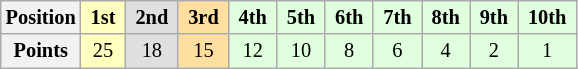<table class="wikitable" style="font-size:85%; text-align:center">
<tr>
<th>Position</th>
<td style="background:#ffffbf;"> <strong>1st</strong> </td>
<td style="background:#dfdfdf;"> <strong>2nd</strong> </td>
<td style="background:#ffdf9f;"> <strong>3rd</strong> </td>
<td style="background:#dfffdf;"> <strong>4th</strong> </td>
<td style="background:#dfffdf;"> <strong>5th</strong> </td>
<td style="background:#dfffdf;"> <strong>6th</strong> </td>
<td style="background:#dfffdf;"> <strong>7th</strong> </td>
<td style="background:#dfffdf;"> <strong>8th</strong> </td>
<td style="background:#dfffdf;"> <strong>9th</strong> </td>
<td style="background:#dfffdf;"> <strong>10th</strong> </td>
</tr>
<tr>
<th>Points</th>
<td style="background:#ffffbf;">25</td>
<td style="background:#dfdfdf;">18</td>
<td style="background:#ffdf9f;">15</td>
<td style="background:#dfffdf;">12</td>
<td style="background:#dfffdf;">10</td>
<td style="background:#dfffdf;">8</td>
<td style="background:#dfffdf;">6</td>
<td style="background:#dfffdf;">4</td>
<td style="background:#dfffdf;">2</td>
<td style="background:#dfffdf;">1</td>
</tr>
</table>
